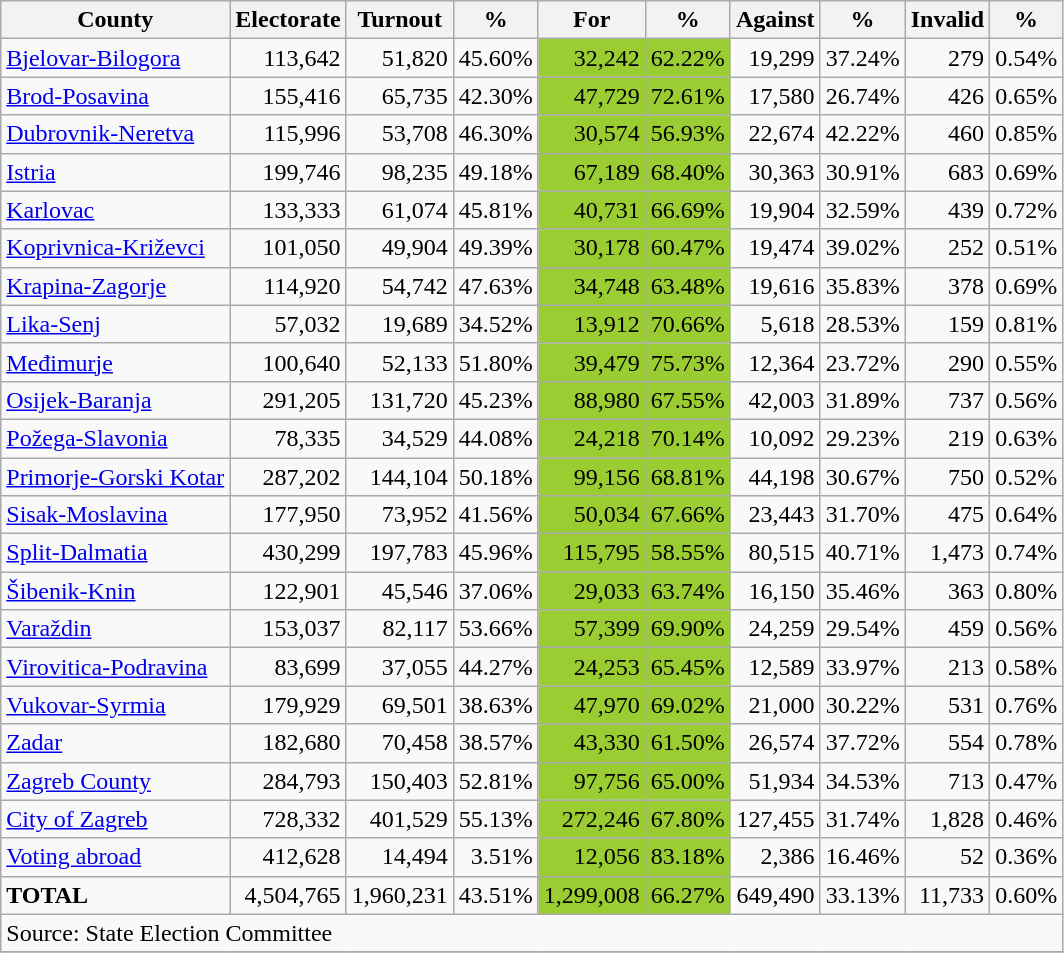<table class="wikitable sortable">
<tr>
<th>County</th>
<th>Electorate</th>
<th>Turnout</th>
<th>%</th>
<th>For</th>
<th>%</th>
<th>Against</th>
<th>%</th>
<th>Invalid</th>
<th>%</th>
</tr>
<tr align=right>
<td align=left><a href='#'>Bjelovar-Bilogora</a></td>
<td>113,642</td>
<td>51,820</td>
<td>45.60%</td>
<td style="background:#9ACD32">32,242</td>
<td style="background:#9ACD32">62.22%</td>
<td>19,299</td>
<td>37.24%</td>
<td>279</td>
<td>0.54%</td>
</tr>
<tr align=right>
<td align=left><a href='#'>Brod-Posavina</a></td>
<td>155,416</td>
<td>65,735</td>
<td>42.30%</td>
<td style="background:#9ACD32">47,729</td>
<td style="background:#9ACD32">72.61%</td>
<td>17,580</td>
<td>26.74%</td>
<td>426</td>
<td>0.65%</td>
</tr>
<tr align=right>
<td align=left><a href='#'>Dubrovnik-Neretva</a></td>
<td>115,996</td>
<td>53,708</td>
<td>46.30%</td>
<td style="background:#9ACD32">30,574</td>
<td style="background:#9ACD32">56.93%</td>
<td>22,674</td>
<td>42.22%</td>
<td>460</td>
<td>0.85%</td>
</tr>
<tr align=right>
<td align=left><a href='#'>Istria</a></td>
<td>199,746</td>
<td>98,235</td>
<td>49.18%</td>
<td style="background:#9ACD32">67,189</td>
<td style="background:#9ACD32">68.40%</td>
<td>30,363</td>
<td>30.91%</td>
<td>683</td>
<td>0.69%</td>
</tr>
<tr align=right>
<td align=left><a href='#'>Karlovac</a></td>
<td>133,333</td>
<td>61,074</td>
<td>45.81%</td>
<td style="background:#9ACD32">40,731</td>
<td style="background:#9ACD32">66.69%</td>
<td>19,904</td>
<td>32.59%</td>
<td>439</td>
<td>0.72%</td>
</tr>
<tr align=right>
<td align=left><a href='#'>Koprivnica-Križevci</a></td>
<td>101,050</td>
<td>49,904</td>
<td>49.39%</td>
<td style="background:#9ACD32">30,178</td>
<td style="background:#9ACD32">60.47%</td>
<td>19,474</td>
<td>39.02%</td>
<td>252</td>
<td>0.51%</td>
</tr>
<tr align=right>
<td align=left><a href='#'>Krapina-Zagorje</a></td>
<td>114,920</td>
<td>54,742</td>
<td>47.63%</td>
<td style="background:#9ACD32">34,748</td>
<td style="background:#9ACD32">63.48%</td>
<td>19,616</td>
<td>35.83%</td>
<td>378</td>
<td>0.69%</td>
</tr>
<tr align=right>
<td align=left><a href='#'>Lika-Senj</a></td>
<td>57,032</td>
<td>19,689</td>
<td>34.52%</td>
<td style="background:#9ACD32">13,912</td>
<td style="background:#9ACD32">70.66%</td>
<td>5,618</td>
<td>28.53%</td>
<td>159</td>
<td>0.81%</td>
</tr>
<tr align=right>
<td align=left><a href='#'>Međimurje</a></td>
<td>100,640</td>
<td>52,133</td>
<td>51.80%</td>
<td style="background:#9ACD32">39,479</td>
<td style="background:#9ACD32">75.73%</td>
<td>12,364</td>
<td>23.72%</td>
<td>290</td>
<td>0.55%</td>
</tr>
<tr align=right>
<td align=left><a href='#'>Osijek-Baranja</a></td>
<td>291,205</td>
<td>131,720</td>
<td>45.23%</td>
<td style="background:#9ACD32">88,980</td>
<td style="background:#9ACD32">67.55%</td>
<td>42,003</td>
<td>31.89%</td>
<td>737</td>
<td>0.56%</td>
</tr>
<tr align=right>
<td align=left><a href='#'>Požega-Slavonia</a></td>
<td>78,335</td>
<td>34,529</td>
<td>44.08%</td>
<td style="background:#9ACD32">24,218</td>
<td style="background:#9ACD32">70.14%</td>
<td>10,092</td>
<td>29.23%</td>
<td>219</td>
<td>0.63%</td>
</tr>
<tr align=right>
<td align=left><a href='#'>Primorje-Gorski Kotar</a></td>
<td>287,202</td>
<td>144,104</td>
<td>50.18%</td>
<td style="background:#9ACD32">99,156</td>
<td style="background:#9ACD32">68.81%</td>
<td>44,198</td>
<td>30.67%</td>
<td>750</td>
<td>0.52%</td>
</tr>
<tr align=right>
<td align=left><a href='#'>Sisak-Moslavina</a></td>
<td>177,950</td>
<td>73,952</td>
<td>41.56%</td>
<td style="background:#9ACD32">50,034</td>
<td style="background:#9ACD32">67.66%</td>
<td>23,443</td>
<td>31.70%</td>
<td>475</td>
<td>0.64%</td>
</tr>
<tr align=right>
<td align=left><a href='#'>Split-Dalmatia</a></td>
<td>430,299</td>
<td>197,783</td>
<td>45.96%</td>
<td style="background:#9ACD32">115,795</td>
<td style="background:#9ACD32">58.55%</td>
<td>80,515</td>
<td>40.71%</td>
<td>1,473</td>
<td>0.74%</td>
</tr>
<tr align=right>
<td align=left><a href='#'>Šibenik-Knin</a></td>
<td>122,901</td>
<td>45,546</td>
<td>37.06%</td>
<td style="background:#9ACD32">29,033</td>
<td style="background:#9ACD32">63.74%</td>
<td>16,150</td>
<td>35.46%</td>
<td>363</td>
<td>0.80%</td>
</tr>
<tr align=right>
<td align=left><a href='#'>Varaždin</a></td>
<td>153,037</td>
<td>82,117</td>
<td>53.66%</td>
<td style="background:#9ACD32">57,399</td>
<td style="background:#9ACD32">69.90%</td>
<td>24,259</td>
<td>29.54%</td>
<td>459</td>
<td>0.56%</td>
</tr>
<tr align=right>
<td align=left><a href='#'>Virovitica-Podravina</a></td>
<td>83,699</td>
<td>37,055</td>
<td>44.27%</td>
<td style="background:#9ACD32">24,253</td>
<td style="background:#9ACD32">65.45%</td>
<td>12,589</td>
<td>33.97%</td>
<td>213</td>
<td>0.58%</td>
</tr>
<tr align=right>
<td align=left><a href='#'>Vukovar-Syrmia</a></td>
<td>179,929</td>
<td>69,501</td>
<td>38.63%</td>
<td style="background:#9ACD32">47,970</td>
<td style="background:#9ACD32">69.02%</td>
<td>21,000</td>
<td>30.22%</td>
<td>531</td>
<td>0.76%</td>
</tr>
<tr align=right>
<td align=left><a href='#'>Zadar</a></td>
<td>182,680</td>
<td>70,458</td>
<td>38.57%</td>
<td style="background:#9ACD32">43,330</td>
<td style="background:#9ACD32">61.50%</td>
<td>26,574</td>
<td>37.72%</td>
<td>554</td>
<td>0.78%</td>
</tr>
<tr align=right>
<td align=left><a href='#'>Zagreb County</a></td>
<td>284,793</td>
<td>150,403</td>
<td>52.81%</td>
<td style="background:#9ACD32">97,756</td>
<td style="background:#9ACD32">65.00%</td>
<td>51,934</td>
<td>34.53%</td>
<td>713</td>
<td>0.47%</td>
</tr>
<tr align=right>
<td align=left><a href='#'>City of Zagreb</a></td>
<td>728,332</td>
<td>401,529</td>
<td>55.13%</td>
<td style="background:#9ACD32">272,246</td>
<td style="background:#9ACD32">67.80%</td>
<td>127,455</td>
<td>31.74%</td>
<td>1,828</td>
<td>0.46%</td>
</tr>
<tr align=right>
<td align=left><a href='#'>Voting abroad</a></td>
<td>412,628</td>
<td>14,494</td>
<td>3.51%</td>
<td style="background:#9ACD32">12,056</td>
<td style="background:#9ACD32">83.18%</td>
<td>2,386</td>
<td>16.46%</td>
<td>52</td>
<td>0.36%</td>
</tr>
<tr align=right +>
<td align=left><strong>TOTAL</strong></td>
<td>4,504,765</td>
<td>1,960,231</td>
<td>43.51%</td>
<td style="background:#9ACD32">1,299,008</td>
<td style="background:#9ACD32">66.27%</td>
<td>649,490</td>
<td>33.13%</td>
<td>11,733</td>
<td>0.60%</td>
</tr>
<tr class="sortbottom">
<td colspan=10>Source: State Election Committee</td>
</tr>
<tr>
</tr>
</table>
